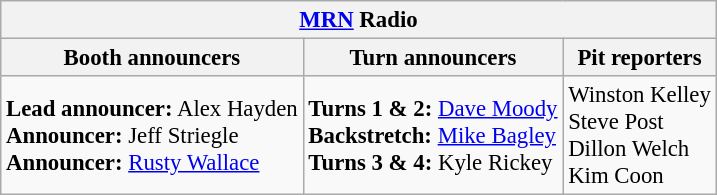<table class="wikitable" style="font-size: 95%;">
<tr>
<th colspan="3"><a href='#'>MRN</a> Radio</th>
</tr>
<tr>
<th>Booth announcers</th>
<th>Turn announcers</th>
<th>Pit reporters</th>
</tr>
<tr>
<td><strong>Lead announcer:</strong> Alex Hayden<br><strong>Announcer:</strong> Jeff Striegle<br><strong>Announcer:</strong> <a href='#'>Rusty Wallace</a></td>
<td><strong>Turns 1 & 2:</strong> <a href='#'>Dave Moody</a><br><strong>Backstretch:</strong> <a href='#'>Mike Bagley</a><br><strong>Turns 3 & 4:</strong> Kyle Rickey</td>
<td>Winston Kelley<br>Steve Post<br>Dillon Welch<br>Kim Coon</td>
</tr>
</table>
